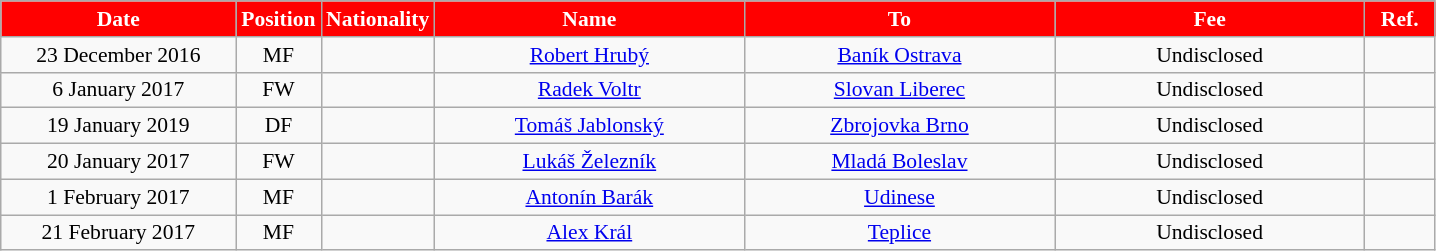<table class="wikitable"  style="text-align:center; font-size:90%; ">
<tr>
<th style="background:#ff0000; color:white; width:150px;">Date</th>
<th style="background:#ff0000; color:white; width:50px;">Position</th>
<th style="background:#ff0000; color:white; width:50px;">Nationality</th>
<th style="background:#ff0000; color:white; width:200px;">Name</th>
<th style="background:#ff0000; color:white; width:200px;">To</th>
<th style="background:#ff0000; color:white; width:200px;">Fee</th>
<th style="background:#ff0000; color:white; width:40px;">Ref.</th>
</tr>
<tr>
<td>23 December 2016</td>
<td>MF</td>
<td></td>
<td><a href='#'>Robert Hrubý</a></td>
<td><a href='#'>Baník Ostrava</a></td>
<td>Undisclosed</td>
<td></td>
</tr>
<tr>
<td>6 January 2017</td>
<td>FW</td>
<td></td>
<td><a href='#'>Radek Voltr</a></td>
<td><a href='#'>Slovan Liberec</a></td>
<td>Undisclosed</td>
<td></td>
</tr>
<tr>
<td>19 January 2019</td>
<td>DF</td>
<td></td>
<td><a href='#'>Tomáš Jablonský</a></td>
<td><a href='#'>Zbrojovka Brno</a></td>
<td>Undisclosed</td>
<td></td>
</tr>
<tr>
<td>20 January 2017</td>
<td>FW</td>
<td></td>
<td><a href='#'>Lukáš Železník</a></td>
<td><a href='#'>Mladá Boleslav</a></td>
<td>Undisclosed</td>
<td></td>
</tr>
<tr>
<td>1 February 2017 </td>
<td>MF</td>
<td></td>
<td><a href='#'>Antonín Barák</a></td>
<td><a href='#'>Udinese</a></td>
<td>Undisclosed</td>
<td></td>
</tr>
<tr>
<td>21 February 2017</td>
<td>MF</td>
<td></td>
<td><a href='#'>Alex Král</a></td>
<td><a href='#'>Teplice</a></td>
<td>Undisclosed</td>
<td></td>
</tr>
</table>
